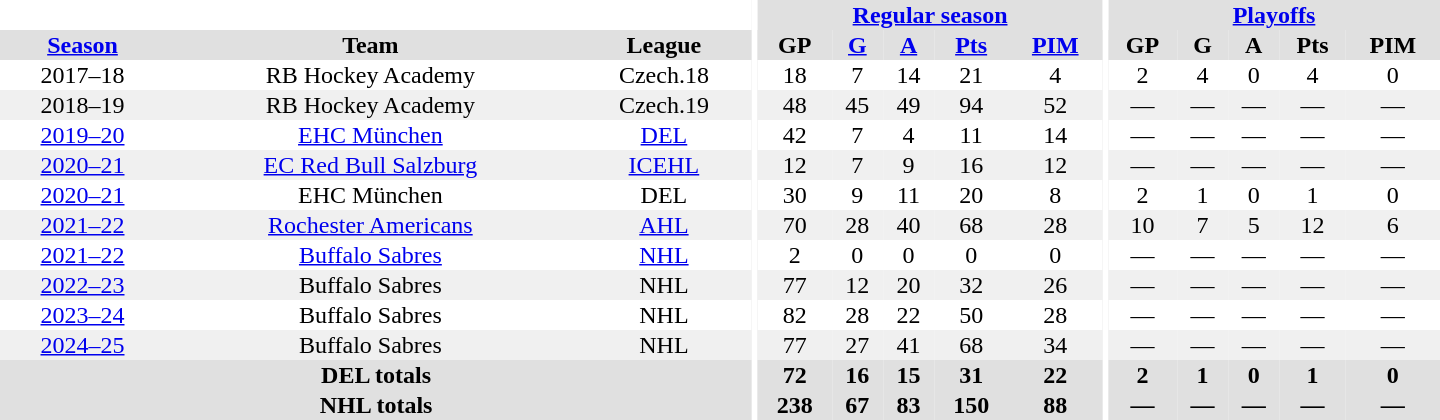<table border="0" cellpadding="1" cellspacing="0" style="text-align:center; width:60em">
<tr bgcolor="#e0e0e0">
<th colspan="3" bgcolor="#ffffff"></th>
<th rowspan="99" bgcolor="#ffffff"></th>
<th colspan="5"><a href='#'>Regular season</a></th>
<th rowspan="99" bgcolor="#ffffff"></th>
<th colspan="5"><a href='#'>Playoffs</a></th>
</tr>
<tr bgcolor="#e0e0e0">
<th><a href='#'>Season</a></th>
<th>Team</th>
<th>League</th>
<th>GP</th>
<th><a href='#'>G</a></th>
<th><a href='#'>A</a></th>
<th><a href='#'>Pts</a></th>
<th><a href='#'>PIM</a></th>
<th>GP</th>
<th>G</th>
<th>A</th>
<th>Pts</th>
<th>PIM</th>
</tr>
<tr>
<td>2017–18</td>
<td>RB Hockey Academy</td>
<td>Czech.18</td>
<td>18</td>
<td>7</td>
<td>14</td>
<td>21</td>
<td>4</td>
<td>2</td>
<td>4</td>
<td>0</td>
<td>4</td>
<td>0</td>
</tr>
<tr bgcolor="#f0f0f0">
<td>2018–19</td>
<td>RB Hockey Academy</td>
<td>Czech.19</td>
<td>48</td>
<td>45</td>
<td>49</td>
<td>94</td>
<td>52</td>
<td>—</td>
<td>—</td>
<td>—</td>
<td>—</td>
<td>—</td>
</tr>
<tr>
<td><a href='#'>2019–20</a></td>
<td><a href='#'>EHC München</a></td>
<td><a href='#'>DEL</a></td>
<td>42</td>
<td>7</td>
<td>4</td>
<td>11</td>
<td>14</td>
<td>—</td>
<td>—</td>
<td>—</td>
<td>—</td>
<td>—</td>
</tr>
<tr bgcolor="#f0f0f0">
<td><a href='#'>2020–21</a></td>
<td><a href='#'>EC Red Bull Salzburg</a></td>
<td><a href='#'>ICEHL</a></td>
<td>12</td>
<td>7</td>
<td>9</td>
<td>16</td>
<td>12</td>
<td>—</td>
<td>—</td>
<td>—</td>
<td>—</td>
<td>—</td>
</tr>
<tr>
<td><a href='#'>2020–21</a></td>
<td>EHC München</td>
<td>DEL</td>
<td>30</td>
<td>9</td>
<td>11</td>
<td>20</td>
<td>8</td>
<td>2</td>
<td>1</td>
<td>0</td>
<td>1</td>
<td>0</td>
</tr>
<tr bgcolor="#f0f0f0">
<td><a href='#'>2021–22</a></td>
<td><a href='#'>Rochester Americans</a></td>
<td><a href='#'>AHL</a></td>
<td>70</td>
<td>28</td>
<td>40</td>
<td>68</td>
<td>28</td>
<td>10</td>
<td>7</td>
<td>5</td>
<td>12</td>
<td>6</td>
</tr>
<tr>
<td><a href='#'>2021–22</a></td>
<td><a href='#'>Buffalo Sabres</a></td>
<td><a href='#'>NHL</a></td>
<td>2</td>
<td>0</td>
<td>0</td>
<td>0</td>
<td>0</td>
<td>—</td>
<td>—</td>
<td>—</td>
<td>—</td>
<td>—</td>
</tr>
<tr bgcolor="#f0f0f0">
<td><a href='#'>2022–23</a></td>
<td>Buffalo Sabres</td>
<td>NHL</td>
<td>77</td>
<td>12</td>
<td>20</td>
<td>32</td>
<td>26</td>
<td>—</td>
<td>—</td>
<td>—</td>
<td>—</td>
<td>—</td>
</tr>
<tr>
<td><a href='#'>2023–24</a></td>
<td>Buffalo Sabres</td>
<td>NHL</td>
<td>82</td>
<td>28</td>
<td>22</td>
<td>50</td>
<td>28</td>
<td>—</td>
<td>—</td>
<td>—</td>
<td>—</td>
<td>—</td>
</tr>
<tr bgcolor="#f0f0f0">
<td><a href='#'>2024–25</a></td>
<td>Buffalo Sabres</td>
<td>NHL</td>
<td>77</td>
<td>27</td>
<td>41</td>
<td>68</td>
<td>34</td>
<td>—</td>
<td>—</td>
<td>—</td>
<td>—</td>
<td>—</td>
</tr>
<tr bgcolor="#e0e0e0">
<th colspan="3">DEL totals</th>
<th>72</th>
<th>16</th>
<th>15</th>
<th>31</th>
<th>22</th>
<th>2</th>
<th>1</th>
<th>0</th>
<th>1</th>
<th>0</th>
</tr>
<tr bgcolor="#e0e0e0">
<th colspan="3">NHL totals</th>
<th>238</th>
<th>67</th>
<th>83</th>
<th>150</th>
<th>88</th>
<th>—</th>
<th>—</th>
<th>—</th>
<th>—</th>
<th>—</th>
</tr>
</table>
